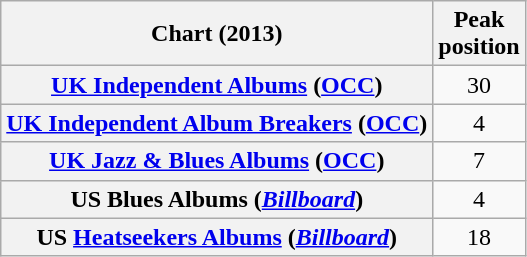<table class="wikitable sortable plainrowheaders" style="text-align:center">
<tr>
<th scope="col">Chart (2013)</th>
<th scope="col">Peak<br>position</th>
</tr>
<tr>
<th scope="row"><a href='#'>UK Independent Albums</a> (<a href='#'>OCC</a>)</th>
<td>30</td>
</tr>
<tr>
<th scope="row"><a href='#'>UK Independent Album Breakers</a> (<a href='#'>OCC</a>)</th>
<td>4</td>
</tr>
<tr>
<th scope="row"><a href='#'>UK Jazz & Blues Albums</a> (<a href='#'>OCC</a>)</th>
<td>7</td>
</tr>
<tr>
<th scope="row">US Blues Albums (<em><a href='#'>Billboard</a></em>)</th>
<td>4</td>
</tr>
<tr>
<th scope="row">US <a href='#'>Heatseekers Albums</a> (<em><a href='#'>Billboard</a></em>)</th>
<td>18</td>
</tr>
</table>
